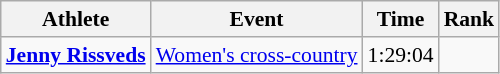<table class=wikitable style=font-size:90%;text-align:center>
<tr>
<th>Athlete</th>
<th>Event</th>
<th>Time</th>
<th>Rank</th>
</tr>
<tr align=center>
<td align=left><strong><a href='#'>Jenny Rissveds</a></strong></td>
<td align=left><a href='#'>Women's cross-country</a></td>
<td>1:29:04</td>
<td></td>
</tr>
</table>
